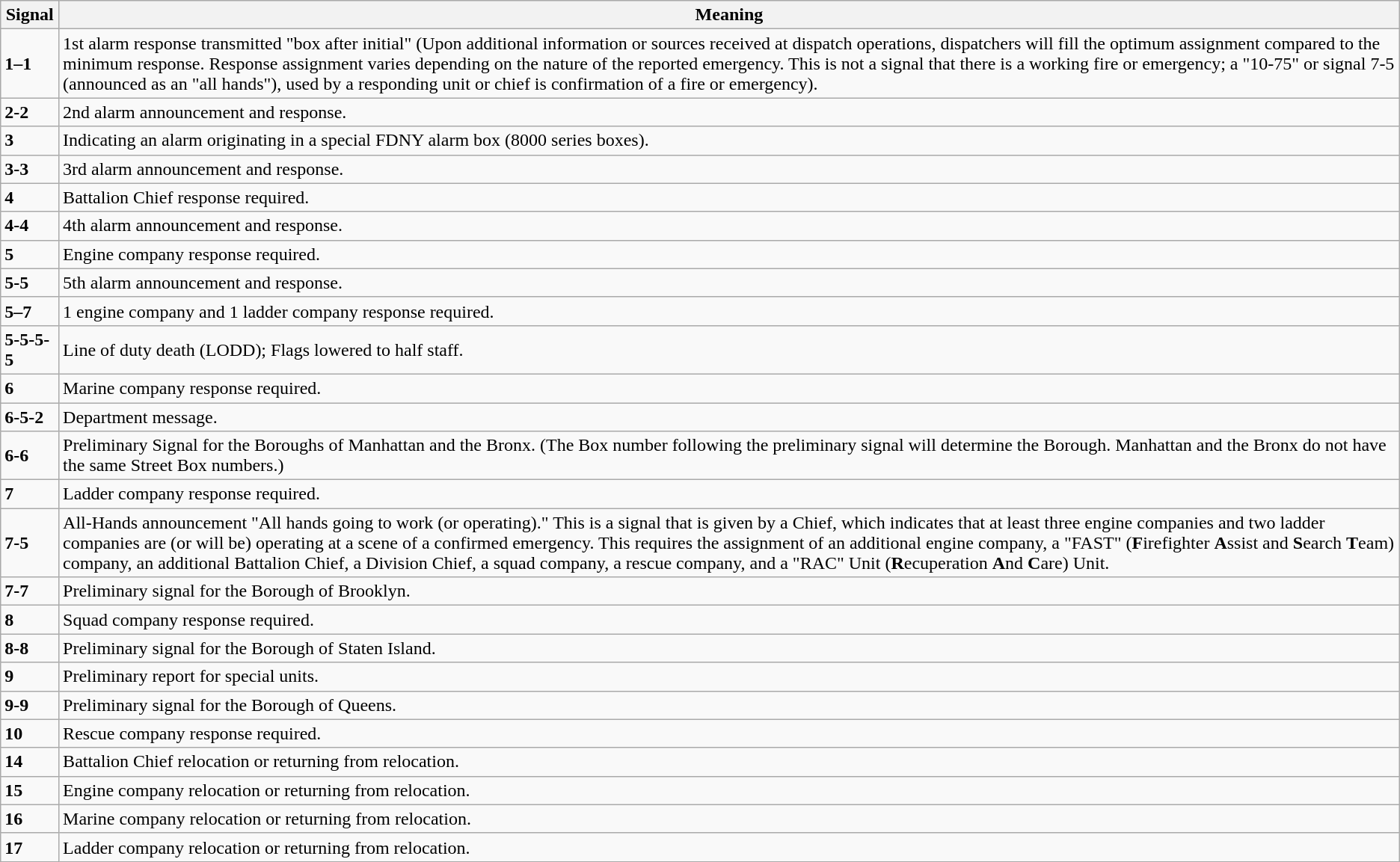<table class="wikitable">
<tr valign="bottom">
<th>Signal</th>
<th>Meaning</th>
</tr>
<tr>
<td><strong>1–1</strong></td>
<td>1st alarm response transmitted "box after initial" (Upon additional information or sources received at dispatch operations, dispatchers will fill the optimum assignment compared to the minimum response. Response assignment varies depending on the nature of the reported emergency. This is not a signal that there is a working fire or emergency; a "10-75" or signal 7-5 (announced as an "all hands"), used by a responding unit or chief is confirmation of a fire or emergency).</td>
</tr>
<tr>
<td><strong>2-2</strong></td>
<td>2nd alarm announcement and response.</td>
</tr>
<tr>
<td><strong>3</strong></td>
<td>Indicating an alarm originating in a special FDNY alarm box (8000 series boxes).</td>
</tr>
<tr>
<td><strong>3-3</strong></td>
<td>3rd alarm announcement and response.</td>
</tr>
<tr>
<td><strong>4</strong></td>
<td>Battalion Chief response required.</td>
</tr>
<tr>
<td><strong>4-4</strong></td>
<td>4th alarm announcement and response.</td>
</tr>
<tr>
<td><strong>5</strong></td>
<td>Engine company response required.</td>
</tr>
<tr>
<td><strong>5-5</strong></td>
<td>5th alarm announcement and response.</td>
</tr>
<tr>
<td><strong>5–7</strong></td>
<td>1 engine company and 1 ladder company response required.</td>
</tr>
<tr>
<td><strong>5-5-5-5</strong></td>
<td>Line of duty death (LODD); Flags lowered to half staff.</td>
</tr>
<tr>
<td><strong>6</strong></td>
<td>Marine company response required.</td>
</tr>
<tr>
<td><strong>6-5-2</strong></td>
<td>Department message.</td>
</tr>
<tr>
<td><strong>6-6</strong></td>
<td>Preliminary Signal for the Boroughs of Manhattan and the Bronx. (The Box number following the preliminary signal will determine the Borough. Manhattan and the Bronx do not have the same Street Box numbers.)</td>
</tr>
<tr>
<td><strong>7</strong></td>
<td>Ladder company response required.</td>
</tr>
<tr>
<td><strong>7-5</strong></td>
<td>All-Hands announcement "All hands going to work (or operating)." This is a signal that is given by a Chief, which indicates that at least three engine companies and two ladder companies are (or will be) operating at a scene of a confirmed emergency. This requires the assignment of an additional engine company, a "FAST" (<strong>F</strong>irefighter <strong>A</strong>ssist and <strong>S</strong>earch <strong>T</strong>eam) company, an additional Battalion Chief, a Division Chief, a squad company, a rescue company, and a "RAC" Unit (<strong>R</strong>ecuperation <strong>A</strong>nd <strong>C</strong>are) Unit.</td>
</tr>
<tr>
<td><strong>7-7</strong></td>
<td>Preliminary signal for the Borough of Brooklyn.</td>
</tr>
<tr>
<td><strong>8</strong></td>
<td>Squad company response required.</td>
</tr>
<tr>
<td><strong>8-8</strong></td>
<td>Preliminary signal for the Borough of Staten Island.</td>
</tr>
<tr>
<td><strong>9</strong></td>
<td>Preliminary report for special units.</td>
</tr>
<tr>
<td><strong>9-9</strong></td>
<td>Preliminary signal for the Borough of Queens.</td>
</tr>
<tr>
<td><strong>10</strong></td>
<td>Rescue company response required.</td>
</tr>
<tr>
<td><strong>14</strong></td>
<td>Battalion Chief relocation or returning from relocation.</td>
</tr>
<tr>
<td><strong>15</strong></td>
<td>Engine company relocation or returning from relocation.</td>
</tr>
<tr>
<td><strong>16</strong></td>
<td>Marine company relocation or returning from relocation.</td>
</tr>
<tr>
<td><strong>17</strong></td>
<td>Ladder company relocation or returning from relocation.</td>
</tr>
</table>
